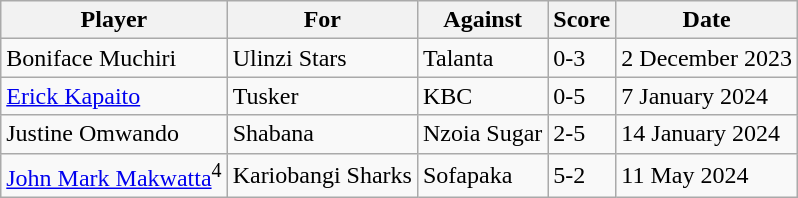<table class="wikitable">
<tr>
<th>Player</th>
<th>For</th>
<th>Against</th>
<th>Score</th>
<th>Date</th>
</tr>
<tr>
<td> Boniface Muchiri</td>
<td>Ulinzi Stars</td>
<td>Talanta</td>
<td>0-3</td>
<td>2 December 2023</td>
</tr>
<tr>
<td> <a href='#'>Erick Kapaito</a></td>
<td>Tusker</td>
<td>KBC</td>
<td>0-5</td>
<td>7 January 2024</td>
</tr>
<tr>
<td> Justine Omwando</td>
<td>Shabana</td>
<td>Nzoia Sugar</td>
<td>2-5</td>
<td>14 January 2024</td>
</tr>
<tr>
<td> <a href='#'>John Mark Makwatta</a><sup>4 </sup></td>
<td>Kariobangi Sharks</td>
<td>Sofapaka</td>
<td>5-2</td>
<td>11 May 2024</td>
</tr>
</table>
